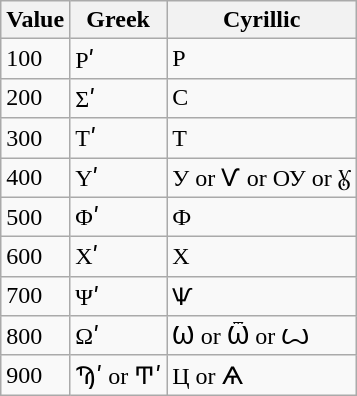<table class="wikitable">
<tr>
<th>Value</th>
<th>Greek</th>
<th>Cyrillic</th>
</tr>
<tr>
<td>100</td>
<td>Ρʹ</td>
<td>Р</td>
</tr>
<tr>
<td>200</td>
<td>Σʹ</td>
<td>С</td>
</tr>
<tr>
<td>300</td>
<td>Τʹ</td>
<td>Т</td>
</tr>
<tr>
<td>400</td>
<td>Υʹ</td>
<td>У or Ѵ or ОУ or Ꙋ</td>
</tr>
<tr>
<td>500</td>
<td>Φʹ</td>
<td>Ф</td>
</tr>
<tr>
<td>600</td>
<td>Χʹ</td>
<td>Х</td>
</tr>
<tr>
<td>700</td>
<td>Ψʹ</td>
<td>Ѱ</td>
</tr>
<tr>
<td>800</td>
<td>Ωʹ</td>
<td>Ѡ or Ѿ or Ꙍ</td>
</tr>
<tr>
<td>900</td>
<td>Ϡʹ or Ͳʹ</td>
<td>Ц or Ѧ</td>
</tr>
</table>
